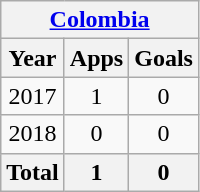<table class="wikitable" style="text-align:center">
<tr>
<th colspan=3><a href='#'>Colombia</a></th>
</tr>
<tr>
<th>Year</th>
<th>Apps</th>
<th>Goals</th>
</tr>
<tr>
<td>2017</td>
<td>1</td>
<td>0</td>
</tr>
<tr>
<td>2018</td>
<td>0</td>
<td>0</td>
</tr>
<tr>
<th>Total</th>
<th>1</th>
<th>0</th>
</tr>
</table>
